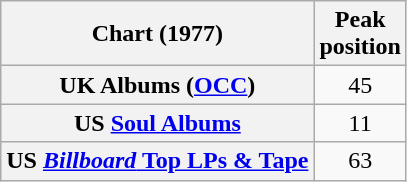<table class="wikitable sortable plainrowheaders" style="text-align:center;">
<tr>
<th scope="col">Chart (1977)</th>
<th scope="col">Peak<br>position</th>
</tr>
<tr>
<th scope="row">UK Albums (<a href='#'>OCC</a>)</th>
<td>45</td>
</tr>
<tr>
<th scope="row">US <a href='#'>Soul Albums</a></th>
<td>11</td>
</tr>
<tr>
<th scope="row">US <a href='#'><em>Billboard</em> Top LPs & Tape</a></th>
<td>63</td>
</tr>
</table>
